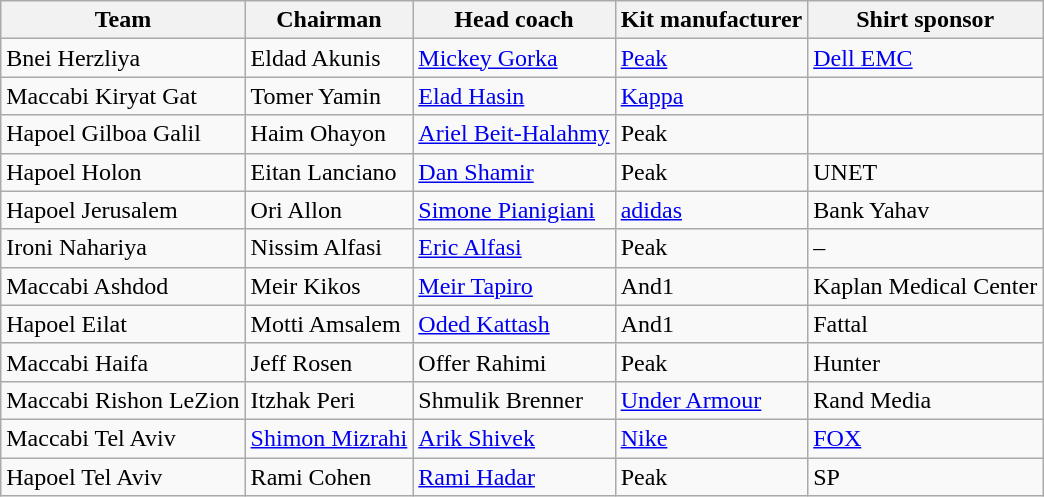<table class="wikitable sortable" style="text-align: left;">
<tr>
<th>Team</th>
<th>Chairman</th>
<th>Head coach</th>
<th>Kit manufacturer</th>
<th>Shirt sponsor</th>
</tr>
<tr>
<td>Bnei Herzliya</td>
<td> Eldad Akunis</td>
<td> <a href='#'>Mickey Gorka</a></td>
<td><a href='#'>Peak</a></td>
<td><a href='#'>Dell EMC</a></td>
</tr>
<tr>
<td>Maccabi Kiryat Gat</td>
<td> Tomer Yamin</td>
<td> <a href='#'>Elad Hasin</a></td>
<td><a href='#'>Kappa</a></td>
<td></td>
</tr>
<tr>
<td>Hapoel Gilboa Galil</td>
<td> Haim Ohayon</td>
<td> <a href='#'>Ariel Beit-Halahmy</a></td>
<td>Peak</td>
<td></td>
</tr>
<tr>
<td>Hapoel Holon</td>
<td> Eitan Lanciano</td>
<td> <a href='#'>Dan Shamir</a></td>
<td>Peak</td>
<td>UNET</td>
</tr>
<tr>
<td>Hapoel Jerusalem</td>
<td> Ori Allon</td>
<td> <a href='#'>Simone Pianigiani</a></td>
<td><a href='#'>adidas</a></td>
<td>Bank Yahav</td>
</tr>
<tr>
<td>Ironi Nahariya</td>
<td> Nissim Alfasi</td>
<td> <a href='#'>Eric Alfasi</a></td>
<td>Peak</td>
<td>–</td>
</tr>
<tr>
<td>Maccabi Ashdod</td>
<td> Meir Kikos</td>
<td> <a href='#'>Meir Tapiro</a></td>
<td>And1</td>
<td>Kaplan Medical Center</td>
</tr>
<tr>
<td>Hapoel Eilat</td>
<td> Motti Amsalem</td>
<td> <a href='#'>Oded Kattash</a></td>
<td>And1</td>
<td>Fattal</td>
</tr>
<tr>
<td>Maccabi Haifa</td>
<td> Jeff Rosen</td>
<td> Offer Rahimi</td>
<td>Peak</td>
<td>Hunter</td>
</tr>
<tr>
<td>Maccabi Rishon LeZion</td>
<td> Itzhak Peri</td>
<td> Shmulik Brenner</td>
<td><a href='#'>Under Armour</a></td>
<td>Rand Media</td>
</tr>
<tr>
<td>Maccabi Tel Aviv</td>
<td> <a href='#'>Shimon Mizrahi</a></td>
<td> <a href='#'>Arik Shivek</a></td>
<td><a href='#'>Nike</a></td>
<td><a href='#'>FOX</a></td>
</tr>
<tr>
<td>Hapoel Tel Aviv</td>
<td> Rami Cohen</td>
<td> <a href='#'>Rami Hadar</a></td>
<td>Peak</td>
<td>SP</td>
</tr>
</table>
